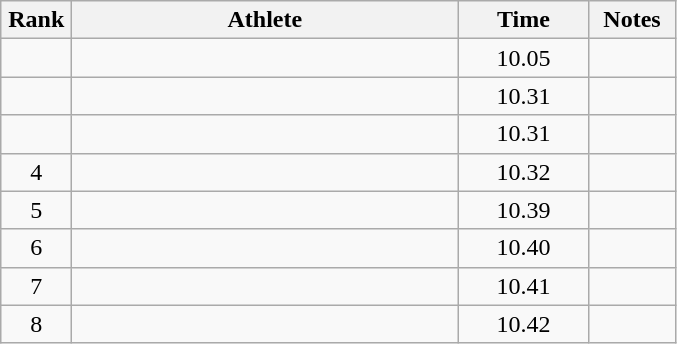<table class="wikitable" style="text-align:center">
<tr>
<th width=40>Rank</th>
<th width=250>Athlete</th>
<th width=80>Time</th>
<th width=50>Notes</th>
</tr>
<tr>
<td></td>
<td align=left></td>
<td>10.05</td>
<td></td>
</tr>
<tr>
<td></td>
<td align=left></td>
<td>10.31</td>
<td></td>
</tr>
<tr>
<td></td>
<td align=left></td>
<td>10.31</td>
<td></td>
</tr>
<tr>
<td>4</td>
<td align=left></td>
<td>10.32</td>
<td></td>
</tr>
<tr>
<td>5</td>
<td align=left></td>
<td>10.39</td>
<td></td>
</tr>
<tr>
<td>6</td>
<td align=left></td>
<td>10.40</td>
<td></td>
</tr>
<tr>
<td>7</td>
<td align=left></td>
<td>10.41</td>
<td></td>
</tr>
<tr>
<td>8</td>
<td align=left></td>
<td>10.42</td>
<td></td>
</tr>
</table>
